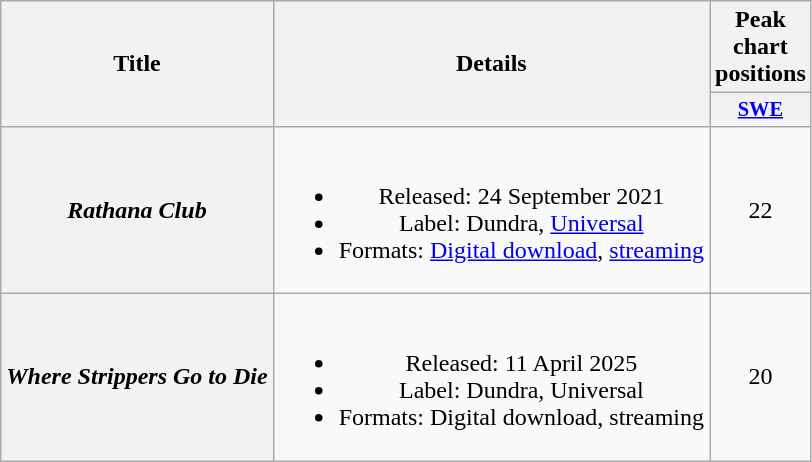<table class="wikitable plainrowheaders" style="text-align:center;">
<tr>
<th scope="col" rowspan="2">Title</th>
<th scope="col" rowspan="2">Details</th>
<th scope="col" colspan="1">Peak chart positions</th>
</tr>
<tr>
<th scope="col" style="width:3em;font-size:85%;"><a href='#'>SWE</a><br></th>
</tr>
<tr>
<th scope="row"><em>Rathana Club</em></th>
<td><br><ul><li>Released: 24 September 2021</li><li>Label: Dundra, <a href='#'>Universal</a></li><li>Formats: <a href='#'>Digital download</a>, <a href='#'>streaming</a></li></ul></td>
<td>22</td>
</tr>
<tr>
<th scope="row"><em>Where Strippers Go to Die</em></th>
<td><br><ul><li>Released: 11 April 2025</li><li>Label: Dundra, Universal</li><li>Formats: Digital download, streaming</li></ul></td>
<td>20<br></td>
</tr>
</table>
